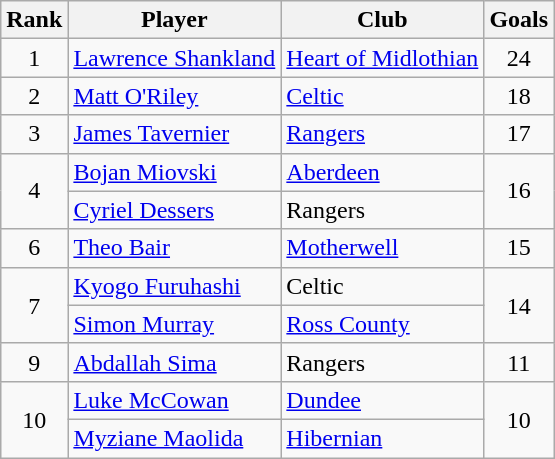<table class="wikitable" style="text-align:center">
<tr>
<th>Rank</th>
<th>Player</th>
<th>Club</th>
<th>Goals</th>
</tr>
<tr>
<td>1</td>
<td align="left"> <a href='#'>Lawrence Shankland</a></td>
<td align="left"><a href='#'>Heart of Midlothian</a></td>
<td>24</td>
</tr>
<tr>
<td>2</td>
<td align="left"> <a href='#'>Matt O'Riley</a></td>
<td align="left"><a href='#'>Celtic</a></td>
<td>18</td>
</tr>
<tr>
<td>3</td>
<td align="left"> <a href='#'>James Tavernier</a></td>
<td align="left"><a href='#'>Rangers</a></td>
<td>17</td>
</tr>
<tr>
<td rowspan="2">4</td>
<td align="left"> <a href='#'>Bojan Miovski</a></td>
<td align="left"><a href='#'>Aberdeen</a></td>
<td rowspan="2">16</td>
</tr>
<tr>
<td align="left"> <a href='#'>Cyriel Dessers</a></td>
<td align="left">Rangers</td>
</tr>
<tr>
<td>6</td>
<td align="left"> <a href='#'>Theo Bair</a></td>
<td align="left"><a href='#'>Motherwell</a></td>
<td>15</td>
</tr>
<tr>
<td rowspan="2">7</td>
<td align="left"> <a href='#'>Kyogo Furuhashi</a></td>
<td align="left">Celtic</td>
<td rowspan="2">14</td>
</tr>
<tr>
<td align="left"> <a href='#'>Simon Murray</a></td>
<td align="left"><a href='#'>Ross County</a></td>
</tr>
<tr>
<td>9</td>
<td align="left"> <a href='#'>Abdallah Sima</a></td>
<td align="left">Rangers</td>
<td>11</td>
</tr>
<tr>
<td rowspan="2">10</td>
<td align="left"> <a href='#'>Luke McCowan</a></td>
<td align="left"><a href='#'>Dundee</a></td>
<td rowspan="2">10</td>
</tr>
<tr>
<td align="left"> <a href='#'>Myziane Maolida</a></td>
<td align="left"><a href='#'>Hibernian</a></td>
</tr>
</table>
